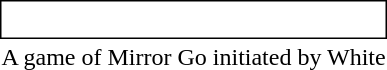<table style="display:inline; display:inline-table;">
<tr>
<td style="border: solid thin; padding: 3px;"><br></td>
</tr>
<tr>
<td style="text-align:center">A game of Mirror Go initiated by White</td>
</tr>
</table>
